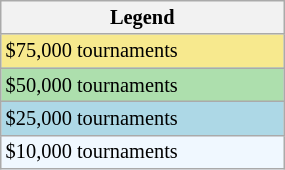<table class="wikitable" style="font-size:85%;" width=15%>
<tr>
<th>Legend</th>
</tr>
<tr style="background:#f7e98e;">
<td>$75,000 tournaments</td>
</tr>
<tr bgcolor="#ADDFAD">
<td>$50,000 tournaments</td>
</tr>
<tr bgcolor="lightblue">
<td>$25,000 tournaments</td>
</tr>
<tr bgcolor="#f0f8ff">
<td>$10,000 tournaments</td>
</tr>
</table>
